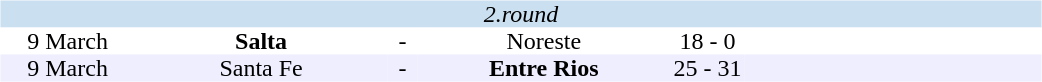<table width=700>
<tr>
<td width=700 valign="top"><br><table border=0 cellspacing=0 cellpadding=0 style="font-size: 100%; border-collapse: collapse;" width=100%>
<tr bgcolor="#CADFF0">
<td style="font-size:100%"; align="center" colspan="6"><em>2.round</em></td>
</tr>
<tr align=center bgcolor=#FFFFFF>
<td width=90>9 March</td>
<td width=170><strong>Salta</strong></td>
<td width=20>-</td>
<td width=170>Noreste</td>
<td width=50>18 - 0</td>
<td width=200></td>
</tr>
<tr align=center bgcolor=#EEEEFF>
<td width=90>9 March</td>
<td width=170>Santa Fe</td>
<td width=20>-</td>
<td width=170><strong>Entre Rios</strong></td>
<td width=50>25 - 31</td>
<td width=200></td>
</tr>
</table>
</td>
</tr>
</table>
